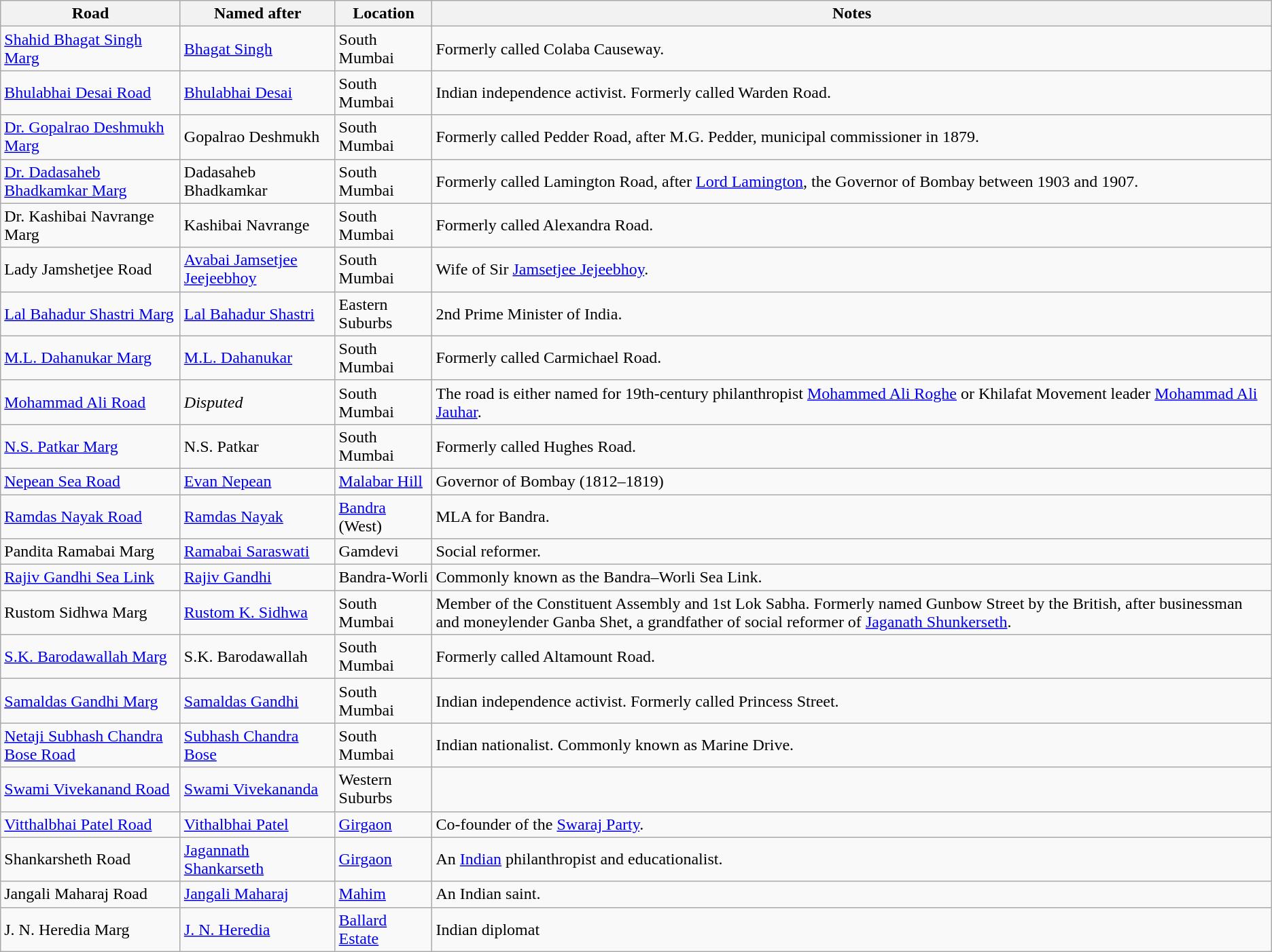<table class="wikitable">
<tr>
<th>Road</th>
<th>Named after</th>
<th>Location</th>
<th>Notes</th>
</tr>
<tr>
<td><a href='#'>Shahid Bhagat Singh Marg</a></td>
<td><a href='#'>Bhagat Singh</a></td>
<td>South Mumbai</td>
<td>Formerly called Colaba Causeway.</td>
</tr>
<tr>
<td><a href='#'>Bhulabhai Desai Road</a></td>
<td><a href='#'>Bhulabhai Desai</a></td>
<td>South Mumbai</td>
<td>Indian independence activist. Formerly called Warden Road.</td>
</tr>
<tr>
<td><a href='#'>Dr. Gopalrao Deshmukh Marg</a></td>
<td>Gopalrao Deshmukh</td>
<td>South Mumbai</td>
<td>Formerly called Pedder Road, after M.G. Pedder, municipal commissioner in 1879.</td>
</tr>
<tr>
<td><a href='#'>Dr. Dadasaheb Bhadkamkar Marg</a></td>
<td>Dadasaheb Bhadkamkar</td>
<td>South Mumbai</td>
<td>Formerly called Lamington Road, after <a href='#'>Lord Lamington</a>, the Governor of Bombay between 1903 and 1907.</td>
</tr>
<tr>
<td>Dr. Kashibai Navrange Marg</td>
<td>Kashibai Navrange</td>
<td>South Mumbai</td>
<td>Formerly called Alexandra Road.</td>
</tr>
<tr>
<td>Lady Jamshetjee Road</td>
<td><a href='#'>Avabai Jamsetjee Jeejeebhoy</a></td>
<td>South Mumbai</td>
<td>Wife of Sir <a href='#'>Jamsetjee Jejeebhoy</a>.</td>
</tr>
<tr>
<td><a href='#'>Lal Bahadur Shastri Marg</a></td>
<td><a href='#'>Lal Bahadur Shastri</a></td>
<td>Eastern Suburbs</td>
<td>2nd Prime Minister of India.</td>
</tr>
<tr>
<td><a href='#'>M.L. Dahanukar Marg</a></td>
<td><a href='#'>M.L. Dahanukar</a></td>
<td>South Mumbai</td>
<td>Formerly called Carmichael Road.</td>
</tr>
<tr>
<td><a href='#'>Mohammad Ali Road</a></td>
<td><em>Disputed</em></td>
<td>South Mumbai</td>
<td>The road is either named for 19th-century philanthropist <a href='#'>Mohammed Ali Roghe</a> or Khilafat Movement leader <a href='#'>Mohammad Ali Jauhar</a>.</td>
</tr>
<tr>
<td><a href='#'>N.S. Patkar Marg</a></td>
<td>N.S. Patkar</td>
<td>South Mumbai</td>
<td>Formerly called Hughes Road.</td>
</tr>
<tr>
<td><a href='#'>Nepean Sea Road</a></td>
<td><a href='#'>Evan Nepean</a></td>
<td><a href='#'>Malabar Hill</a></td>
<td>Governor of Bombay (1812–1819)</td>
</tr>
<tr>
<td><a href='#'>Ramdas Nayak Road</a></td>
<td><a href='#'>Ramdas Nayak</a></td>
<td><a href='#'>Bandra</a> (West)</td>
<td>MLA for Bandra.</td>
</tr>
<tr>
<td>Pandita Ramabai Marg</td>
<td><a href='#'>Ramabai Saraswati</a></td>
<td>Gamdevi</td>
<td>Social reformer.</td>
</tr>
<tr>
<td><a href='#'>Rajiv Gandhi Sea Link</a></td>
<td><a href='#'>Rajiv Gandhi</a></td>
<td>Bandra-Worli</td>
<td>Commonly known as the Bandra–Worli Sea Link.</td>
</tr>
<tr>
<td>Rustom Sidhwa Marg</td>
<td><a href='#'>Rustom K. Sidhwa</a></td>
<td>South Mumbai</td>
<td>Member of the Constituent Assembly and 1st Lok Sabha. Formerly named Gunbow Street by the British, after businessman and moneylender Ganba Shet, a grandfather of social reformer of <a href='#'>Jaganath Shunkerseth</a>.</td>
</tr>
<tr>
<td><a href='#'>S.K. Barodawallah Marg</a></td>
<td>S.K. Barodawallah</td>
<td>South Mumbai</td>
<td>Formerly called Altamount Road.</td>
</tr>
<tr>
<td><a href='#'>Samaldas Gandhi Marg</a></td>
<td><a href='#'>Samaldas Gandhi</a></td>
<td>South Mumbai</td>
<td>Indian independence activist. Formerly called Princess Street.</td>
</tr>
<tr>
<td><a href='#'>Netaji Subhash Chandra Bose Road</a></td>
<td><a href='#'>Subhash Chandra Bose</a></td>
<td>South Mumbai</td>
<td>Indian nationalist. Commonly known as Marine Drive.</td>
</tr>
<tr>
<td><a href='#'>Swami Vivekanand Road</a></td>
<td><a href='#'>Swami Vivekananda</a></td>
<td>Western Suburbs</td>
<td></td>
</tr>
<tr>
<td><a href='#'>Vitthalbhai Patel Road</a></td>
<td><a href='#'>Vithalbhai Patel</a></td>
<td><a href='#'>Girgaon</a></td>
<td>Co-founder of the <a href='#'>Swaraj Party</a>.</td>
</tr>
<tr>
<td>Shankarsheth Road</td>
<td><a href='#'>Jagannath Shankarseth</a></td>
<td><a href='#'>Girgaon</a></td>
<td>An <a href='#'>Indian</a> philanthropist and educationalist.</td>
</tr>
<tr>
<td>Jangali Maharaj Road</td>
<td><a href='#'>Jangali Maharaj</a></td>
<td><a href='#'>Mahim</a></td>
<td>An Indian saint.</td>
</tr>
<tr>
<td>J. N. Heredia Marg</td>
<td><a href='#'>J. N. Heredia</a></td>
<td><a href='#'>Ballard Estate</a></td>
<td>Indian diplomat</td>
</tr>
</table>
